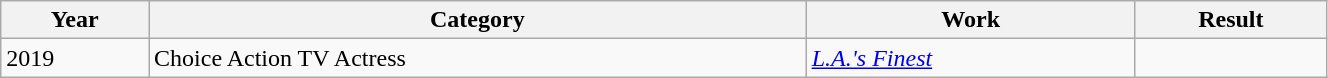<table class="wikitable" width=70%>
<tr>
<th scope="col">Year</th>
<th scope="col">Category</th>
<th scope="col">Work</th>
<th scope="col">Result</th>
</tr>
<tr>
<td>2019</td>
<td>Choice Action TV Actress</td>
<td><em><a href='#'>L.A.'s Finest</a></em></td>
<td></td>
</tr>
</table>
